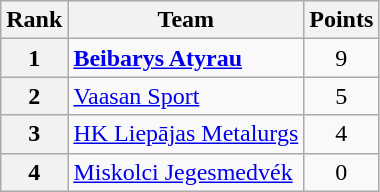<table class="wikitable" style="text-align: center;">
<tr>
<th>Rank</th>
<th>Team</th>
<th>Points</th>
</tr>
<tr>
<th>1</th>
<td style="text-align: left;"> <strong><a href='#'>Beibarys Atyrau</a></strong></td>
<td>9</td>
</tr>
<tr>
<th>2</th>
<td style="text-align: left;"> <a href='#'>Vaasan Sport</a></td>
<td>5</td>
</tr>
<tr>
<th>3</th>
<td style="text-align: left;"> <a href='#'>HK Liepājas Metalurgs</a></td>
<td>4</td>
</tr>
<tr>
<th>4</th>
<td style="text-align: left;"> <a href='#'>Miskolci Jegesmedvék</a></td>
<td>0</td>
</tr>
</table>
